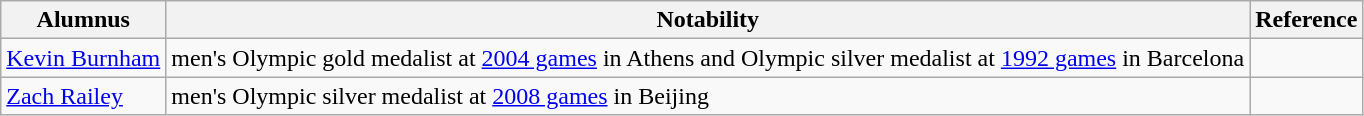<table class="wikitable">
<tr>
<th>Alumnus</th>
<th>Notability</th>
<th>Reference</th>
</tr>
<tr>
<td><a href='#'>Kevin Burnham</a></td>
<td>men's Olympic gold medalist at <a href='#'> 2004 games</a> in Athens and Olympic silver medalist at <a href='#'> 1992 games</a> in Barcelona</td>
</tr>
<tr>
<td><a href='#'>Zach Railey</a></td>
<td>men's Olympic silver medalist at <a href='#'>2008 games</a> in Beijing</td>
<td></td>
</tr>
</table>
